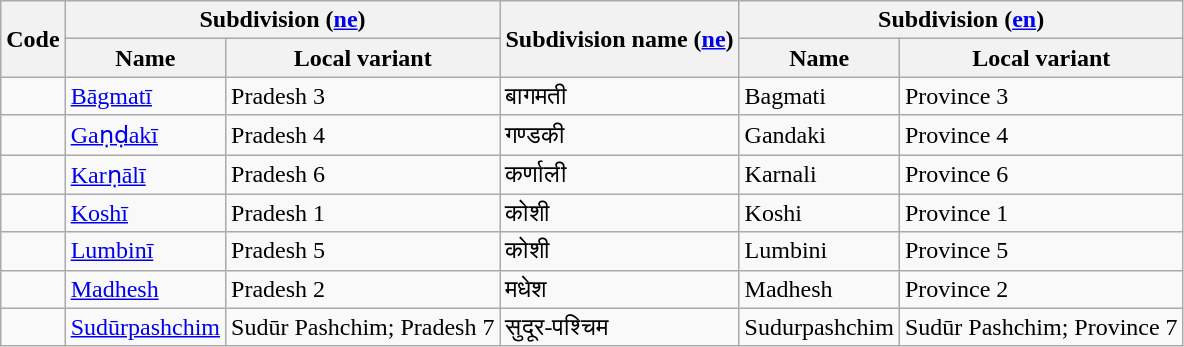<table class="wikitable sortable">
<tr>
<th rowspan="2">Code</th>
<th colspan="2">Subdivision (<a href='#'>ne</a>)</th>
<th rowspan="2">Subdivision name (<a href='#'>ne</a>) </th>
<th colspan="2">Subdivision (<a href='#'>en</a>)</th>
</tr>
<tr>
<th>Name</th>
<th>Local variant</th>
<th>Name</th>
<th>Local variant</th>
</tr>
<tr>
<td></td>
<td><a href='#'>Bāgmatī</a></td>
<td>Pradesh 3</td>
<td>बागमती</td>
<td>Bagmati</td>
<td>Province 3</td>
</tr>
<tr>
<td></td>
<td><a href='#'>Gaṇḍakī</a></td>
<td>Pradesh 4</td>
<td>गण्डकी</td>
<td>Gandaki</td>
<td>Province 4</td>
</tr>
<tr>
<td></td>
<td><a href='#'>Karṇālī</a></td>
<td>Pradesh 6</td>
<td>कर्णाली</td>
<td>Karnali</td>
<td>Province 6</td>
</tr>
<tr>
<td></td>
<td><a href='#'>Koshī</a></td>
<td>Pradesh 1</td>
<td>कोशी</td>
<td>Koshi</td>
<td>Province 1</td>
</tr>
<tr>
<td></td>
<td><a href='#'>Lumbinī</a></td>
<td>Pradesh 5</td>
<td>कोशी</td>
<td>Lumbini</td>
<td>Province 5</td>
</tr>
<tr>
<td></td>
<td><a href='#'>Madhesh</a></td>
<td>Pradesh 2</td>
<td>मधेश</td>
<td>Madhesh</td>
<td>Province 2</td>
</tr>
<tr>
<td></td>
<td><a href='#'>Sudūrpashchim</a></td>
<td>Sudūr Pashchim; Pradesh 7</td>
<td>सुदूर-पश्चिम</td>
<td>Sudurpashchim</td>
<td>Sudūr Pashchim; Province 7</td>
</tr>
</table>
